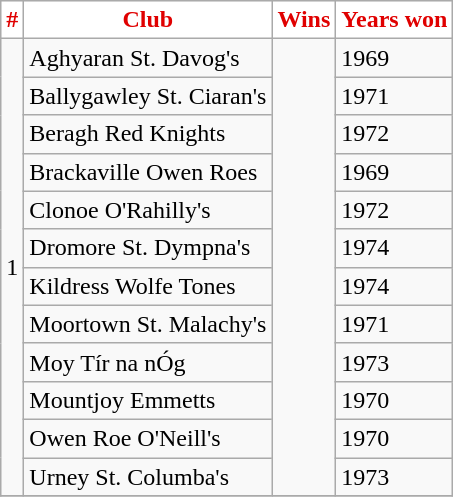<table class="wikitable">
<tr>
<th style="background:white;color:#E00000">#</th>
<th style="background:white;color:#E00000">Club</th>
<th style="background:white;color:#E00000">Wins</th>
<th style="background:white;color:#E00000">Years won</th>
</tr>
<tr>
<td rowspan=12>1</td>
<td>Aghyaran St. Davog's</td>
<td rowspan=12></td>
<td>1969</td>
</tr>
<tr>
<td>Ballygawley St. Ciaran's</td>
<td>1971</td>
</tr>
<tr>
<td>Beragh Red Knights</td>
<td>1972</td>
</tr>
<tr>
<td>Brackaville Owen Roes</td>
<td>1969</td>
</tr>
<tr>
<td>Clonoe O'Rahilly's</td>
<td>1972</td>
</tr>
<tr>
<td>Dromore St. Dympna's</td>
<td>1974</td>
</tr>
<tr>
<td>Kildress Wolfe Tones</td>
<td>1974</td>
</tr>
<tr>
<td>Moortown St. Malachy's</td>
<td>1971</td>
</tr>
<tr>
<td>Moy Tír na nÓg</td>
<td>1973</td>
</tr>
<tr>
<td>Mountjoy Emmetts</td>
<td>1970</td>
</tr>
<tr>
<td>Owen Roe O'Neill's</td>
<td>1970</td>
</tr>
<tr>
<td>Urney St. Columba's</td>
<td>1973</td>
</tr>
<tr>
</tr>
</table>
